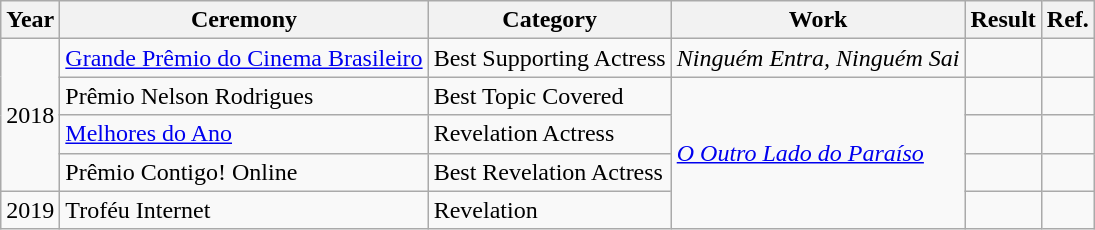<table class="wikitable">
<tr>
<th>Year</th>
<th>Ceremony</th>
<th>Category</th>
<th>Work</th>
<th>Result</th>
<th><abbr>Ref.</abbr></th>
</tr>
<tr>
<td rowspan="4">2018</td>
<td><a href='#'>Grande Prêmio do Cinema Brasileiro</a></td>
<td>Best Supporting Actress</td>
<td><em>Ninguém Entra, Ninguém Sai</em></td>
<td></td>
<td></td>
</tr>
<tr>
<td>Prêmio Nelson Rodrigues</td>
<td>Best Topic Covered</td>
<td rowspan="4"><em><a href='#'>O Outro Lado do Paraíso</a></em></td>
<td></td>
<td></td>
</tr>
<tr>
<td><a href='#'>Melhores do Ano</a></td>
<td>Revelation Actress</td>
<td></td>
<td></td>
</tr>
<tr>
<td>Prêmio Contigo! Online</td>
<td>Best Revelation Actress</td>
<td></td>
<td></td>
</tr>
<tr>
<td>2019</td>
<td>Troféu Internet</td>
<td>Revelation</td>
<td></td>
<td></td>
</tr>
</table>
